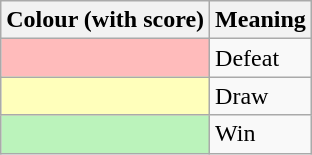<table Class="wikitable">
<tr>
<th scope=col>Colour (with score)</th>
<th scope=col>Meaning</th>
</tr>
<tr>
<td bgcolor=#FFBBBB></td>
<td>Defeat</td>
</tr>
<tr>
<td bgcolor=#FFFFBB></td>
<td>Draw</td>
</tr>
<tr>
<td bgcolor=#BBF3BB></td>
<td>Win</td>
</tr>
</table>
